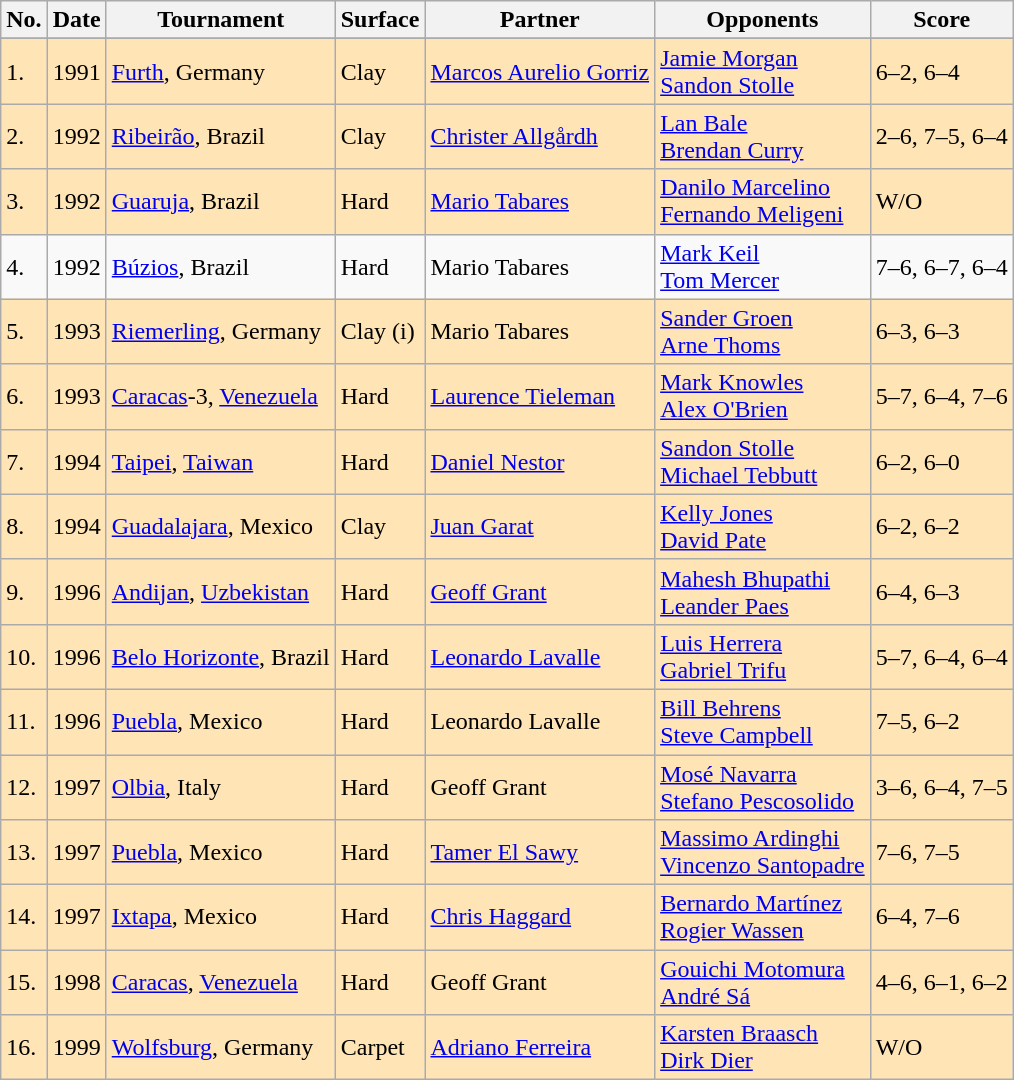<table class="sortable wikitable">
<tr>
<th>No.</th>
<th>Date</th>
<th>Tournament</th>
<th>Surface</th>
<th>Partner</th>
<th>Opponents</th>
<th>Score</th>
</tr>
<tr>
</tr>
<tr bgcolor="moccasin">
<td>1.</td>
<td>1991</td>
<td><a href='#'>Furth</a>, Germany</td>
<td>Clay</td>
<td> <a href='#'>Marcos Aurelio Gorriz</a></td>
<td> <a href='#'>Jamie Morgan</a> <br>  <a href='#'>Sandon Stolle</a></td>
<td>6–2, 6–4</td>
</tr>
<tr bgcolor="moccasin">
<td>2.</td>
<td>1992</td>
<td><a href='#'>Ribeirão</a>, Brazil</td>
<td>Clay</td>
<td> <a href='#'>Christer Allgårdh</a></td>
<td> <a href='#'>Lan Bale</a> <br>  <a href='#'>Brendan Curry</a></td>
<td>2–6, 7–5, 6–4</td>
</tr>
<tr bgcolor="moccasin">
<td>3.</td>
<td>1992</td>
<td><a href='#'>Guaruja</a>, Brazil</td>
<td>Hard</td>
<td> <a href='#'>Mario Tabares</a></td>
<td> <a href='#'>Danilo Marcelino</a> <br>  <a href='#'>Fernando Meligeni</a></td>
<td>W/O</td>
</tr>
<tr>
<td>4.</td>
<td>1992</td>
<td><a href='#'>Búzios</a>, Brazil</td>
<td>Hard</td>
<td> Mario Tabares</td>
<td> <a href='#'>Mark Keil</a> <br>  <a href='#'>Tom Mercer</a></td>
<td>7–6, 6–7, 6–4</td>
</tr>
<tr bgcolor="moccasin">
<td>5.</td>
<td>1993</td>
<td><a href='#'>Riemerling</a>, Germany</td>
<td>Clay (i)</td>
<td> Mario Tabares</td>
<td> <a href='#'>Sander Groen</a> <br>  <a href='#'>Arne Thoms</a></td>
<td>6–3, 6–3</td>
</tr>
<tr bgcolor="moccasin">
<td>6.</td>
<td>1993</td>
<td><a href='#'>Caracas</a>-3, <a href='#'>Venezuela</a></td>
<td>Hard</td>
<td> <a href='#'>Laurence Tieleman</a></td>
<td> <a href='#'>Mark Knowles</a> <br>  <a href='#'>Alex O'Brien</a></td>
<td>5–7, 6–4, 7–6</td>
</tr>
<tr bgcolor="moccasin">
<td>7.</td>
<td>1994</td>
<td><a href='#'>Taipei</a>, <a href='#'>Taiwan</a></td>
<td>Hard</td>
<td> <a href='#'>Daniel Nestor</a></td>
<td> <a href='#'>Sandon Stolle</a> <br>  <a href='#'>Michael Tebbutt</a></td>
<td>6–2, 6–0</td>
</tr>
<tr bgcolor="moccasin">
<td>8.</td>
<td>1994</td>
<td><a href='#'>Guadalajara</a>, Mexico</td>
<td>Clay</td>
<td> <a href='#'>Juan Garat</a></td>
<td> <a href='#'>Kelly Jones</a> <br>  <a href='#'>David Pate</a></td>
<td>6–2, 6–2</td>
</tr>
<tr bgcolor="moccasin">
<td>9.</td>
<td>1996</td>
<td><a href='#'>Andijan</a>, <a href='#'>Uzbekistan</a></td>
<td>Hard</td>
<td> <a href='#'>Geoff Grant</a></td>
<td> <a href='#'>Mahesh Bhupathi</a> <br>  <a href='#'>Leander Paes</a></td>
<td>6–4, 6–3</td>
</tr>
<tr bgcolor="moccasin">
<td>10.</td>
<td>1996</td>
<td><a href='#'>Belo Horizonte</a>, Brazil</td>
<td>Hard</td>
<td> <a href='#'>Leonardo Lavalle</a></td>
<td> <a href='#'>Luis Herrera</a> <br>  <a href='#'>Gabriel Trifu</a></td>
<td>5–7, 6–4, 6–4</td>
</tr>
<tr bgcolor="moccasin">
<td>11.</td>
<td>1996</td>
<td><a href='#'>Puebla</a>, Mexico</td>
<td>Hard</td>
<td> Leonardo Lavalle</td>
<td> <a href='#'>Bill Behrens</a> <br>  <a href='#'>Steve Campbell</a></td>
<td>7–5, 6–2</td>
</tr>
<tr bgcolor="moccasin">
<td>12.</td>
<td>1997</td>
<td><a href='#'>Olbia</a>, Italy</td>
<td>Hard</td>
<td> Geoff Grant</td>
<td> <a href='#'>Mosé Navarra</a> <br>  <a href='#'>Stefano Pescosolido</a></td>
<td>3–6, 6–4, 7–5</td>
</tr>
<tr bgcolor="moccasin">
<td>13.</td>
<td>1997</td>
<td><a href='#'>Puebla</a>, Mexico</td>
<td>Hard</td>
<td> <a href='#'>Tamer El Sawy</a></td>
<td> <a href='#'>Massimo Ardinghi</a> <br>  <a href='#'>Vincenzo Santopadre</a></td>
<td>7–6, 7–5</td>
</tr>
<tr bgcolor="moccasin">
<td>14.</td>
<td>1997</td>
<td><a href='#'>Ixtapa</a>, Mexico</td>
<td>Hard</td>
<td> <a href='#'>Chris Haggard</a></td>
<td> <a href='#'>Bernardo Martínez</a> <br>  <a href='#'>Rogier Wassen</a></td>
<td>6–4, 7–6</td>
</tr>
<tr bgcolor="moccasin">
<td>15.</td>
<td>1998</td>
<td><a href='#'>Caracas</a>, <a href='#'>Venezuela</a></td>
<td>Hard</td>
<td> Geoff Grant</td>
<td> <a href='#'>Gouichi Motomura</a> <br>  <a href='#'>André Sá</a></td>
<td>4–6, 6–1, 6–2</td>
</tr>
<tr bgcolor="moccasin">
<td>16.</td>
<td>1999</td>
<td><a href='#'>Wolfsburg</a>, Germany</td>
<td>Carpet</td>
<td> <a href='#'>Adriano Ferreira</a></td>
<td> <a href='#'>Karsten Braasch</a> <br>  <a href='#'>Dirk Dier</a></td>
<td>W/O</td>
</tr>
</table>
